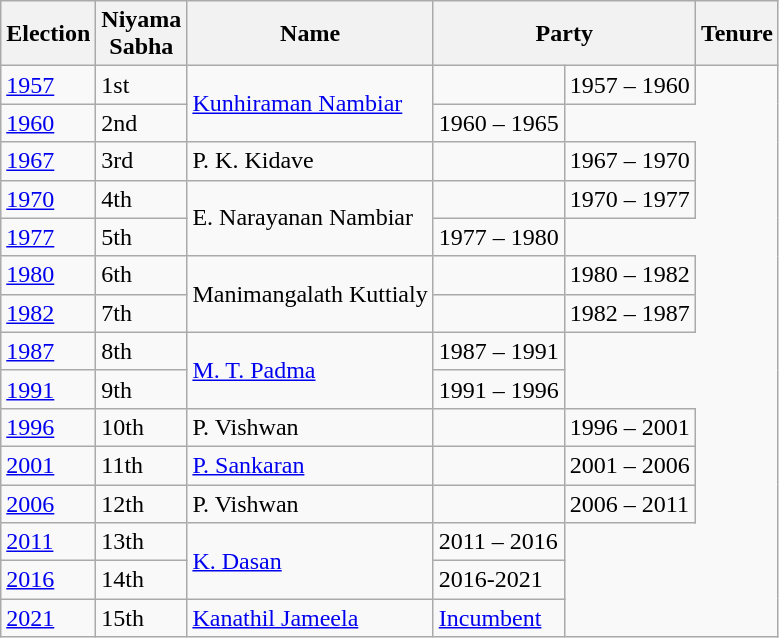<table class="wikitable sortable">
<tr>
<th>Election</th>
<th>Niyama<br>Sabha</th>
<th>Name</th>
<th colspan="2">Party</th>
<th>Tenure</th>
</tr>
<tr>
<td><a href='#'>1957</a></td>
<td>1st</td>
<td rowspan="2"><a href='#'>Kunhiraman Nambiar</a></td>
<td></td>
<td>1957 – 1960</td>
</tr>
<tr>
<td><a href='#'>1960</a></td>
<td>2nd</td>
<td>1960 – 1965</td>
</tr>
<tr>
<td><a href='#'>1967</a></td>
<td>3rd</td>
<td>P. K. Kidave</td>
<td></td>
<td>1967 – 1970</td>
</tr>
<tr>
<td><a href='#'>1970</a></td>
<td>4th</td>
<td rowspan="2">E. Narayanan Nambiar</td>
<td></td>
<td>1970 – 1977</td>
</tr>
<tr>
<td><a href='#'>1977</a></td>
<td>5th</td>
<td>1977 – 1980</td>
</tr>
<tr>
<td><a href='#'>1980</a></td>
<td>6th</td>
<td rowspan="2">Manimangalath Kuttialy</td>
<td></td>
<td>1980 – 1982</td>
</tr>
<tr>
<td><a href='#'>1982</a></td>
<td>7th</td>
<td></td>
<td>1982 – 1987</td>
</tr>
<tr>
<td><a href='#'>1987</a></td>
<td>8th</td>
<td rowspan="2"><a href='#'>M. T. Padma</a></td>
<td>1987 – 1991</td>
</tr>
<tr>
<td><a href='#'>1991</a></td>
<td>9th</td>
<td>1991 – 1996</td>
</tr>
<tr>
<td><a href='#'>1996</a></td>
<td>10th</td>
<td>P. Vishwan</td>
<td></td>
<td>1996 – 2001</td>
</tr>
<tr>
<td><a href='#'>2001</a></td>
<td>11th</td>
<td><a href='#'>P. Sankaran</a></td>
<td></td>
<td>2001 – 2006</td>
</tr>
<tr>
<td><a href='#'>2006</a></td>
<td>12th</td>
<td>P. Vishwan</td>
<td></td>
<td>2006 – 2011</td>
</tr>
<tr>
<td><a href='#'>2011</a></td>
<td>13th</td>
<td rowspan="2"><a href='#'>K. Dasan</a></td>
<td>2011 – 2016</td>
</tr>
<tr>
<td><a href='#'>2016</a></td>
<td>14th</td>
<td>2016-2021</td>
</tr>
<tr>
<td><a href='#'>2021</a></td>
<td>15th</td>
<td><a href='#'>Kanathil Jameela</a></td>
<td><a href='#'>Incumbent</a></td>
</tr>
</table>
